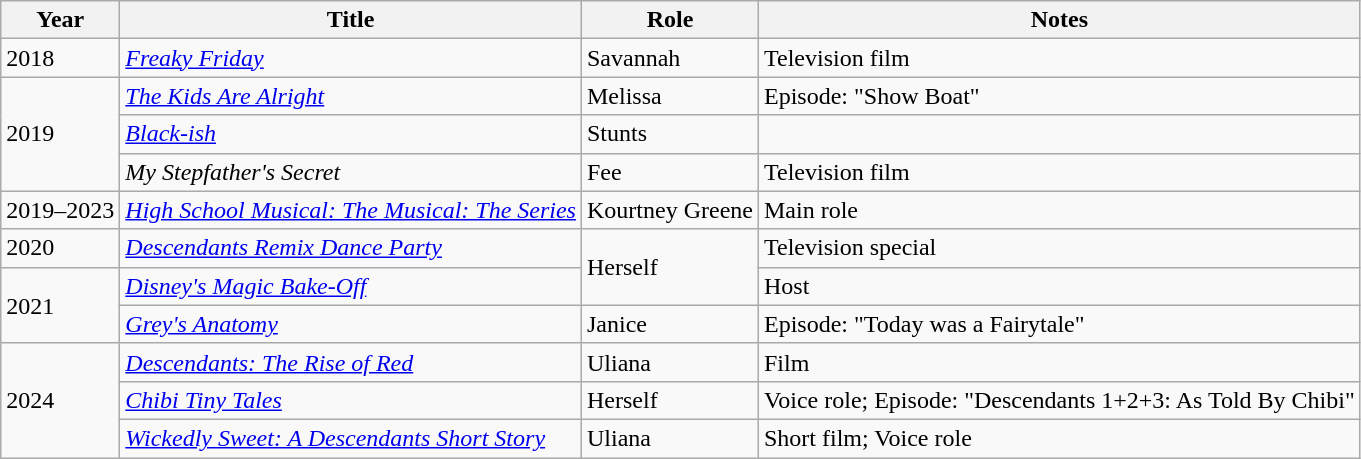<table class="wikitable sortable">
<tr>
<th>Year</th>
<th>Title</th>
<th>Role</th>
<th class="unsortable">Notes</th>
</tr>
<tr>
<td>2018</td>
<td><em><a href='#'>Freaky Friday</a></em></td>
<td>Savannah</td>
<td>Television film</td>
</tr>
<tr>
<td rowspan="3">2019</td>
<td><em><a href='#'>The Kids Are Alright</a></em></td>
<td>Melissa</td>
<td>Episode: "Show Boat"</td>
</tr>
<tr>
<td><em><a href='#'>Black-ish</a></em></td>
<td>Stunts</td>
<td></td>
</tr>
<tr>
<td><em>My Stepfather's Secret</em></td>
<td>Fee</td>
<td>Television film</td>
</tr>
<tr>
<td>2019–2023</td>
<td><em><a href='#'>High School Musical: The Musical: The Series</a></em></td>
<td>Kourtney Greene</td>
<td>Main role</td>
</tr>
<tr>
<td>2020</td>
<td><em><a href='#'>Descendants Remix Dance Party</a></em></td>
<td rowspan="2">Herself</td>
<td>Television special</td>
</tr>
<tr>
<td rowspan="2">2021</td>
<td><em><a href='#'>Disney's Magic Bake-Off</a></em></td>
<td>Host</td>
</tr>
<tr>
<td><em><a href='#'>Grey's Anatomy</a></em></td>
<td>Janice</td>
<td>Episode: "Today was a Fairytale"</td>
</tr>
<tr>
<td rowspan="3">2024</td>
<td><em><a href='#'>Descendants: The Rise of Red</a></em></td>
<td>Uliana</td>
<td>Film</td>
</tr>
<tr>
<td><em><a href='#'>Chibi Tiny Tales</a></em></td>
<td>Herself</td>
<td>Voice role; Episode: "Descendants 1+2+3: As Told By Chibi"</td>
</tr>
<tr>
<td><em><a href='#'>Wickedly Sweet: A Descendants Short Story</a></em></td>
<td>Uliana</td>
<td>Short film; Voice role</td>
</tr>
</table>
